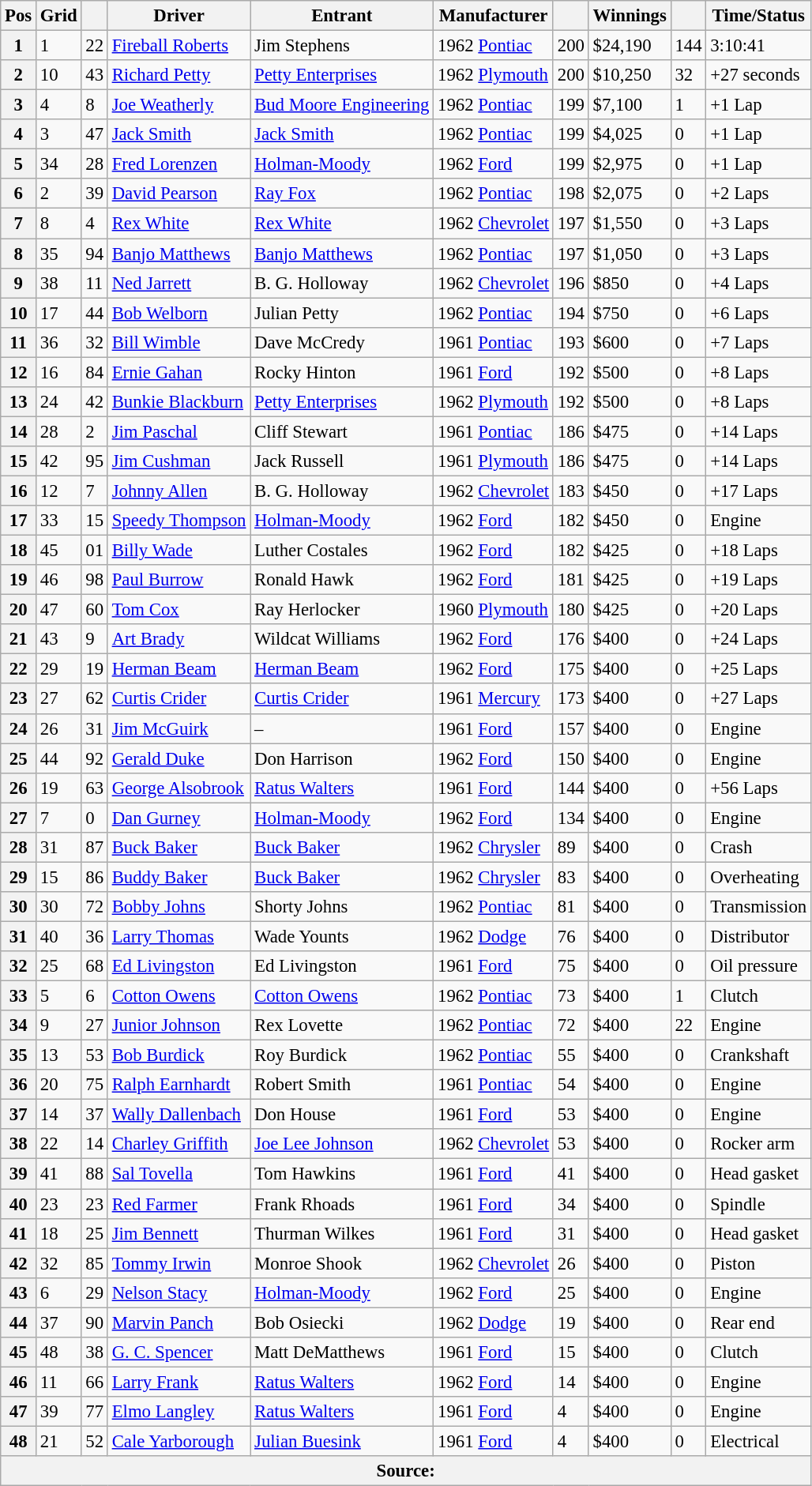<table class="sortable wikitable" style="font-size:95%">
<tr>
<th>Pos</th>
<th>Grid</th>
<th></th>
<th>Driver</th>
<th>Entrant</th>
<th>Manufacturer</th>
<th></th>
<th>Winnings</th>
<th></th>
<th>Time/Status</th>
</tr>
<tr>
<th>1</th>
<td>1</td>
<td>22</td>
<td><a href='#'>Fireball Roberts</a></td>
<td>Jim Stephens</td>
<td>1962 <a href='#'>Pontiac</a></td>
<td>200</td>
<td>$24,190</td>
<td>144</td>
<td>3:10:41</td>
</tr>
<tr>
<th>2</th>
<td>10</td>
<td>43</td>
<td><a href='#'>Richard Petty</a></td>
<td><a href='#'>Petty Enterprises</a></td>
<td>1962 <a href='#'>Plymouth</a></td>
<td>200</td>
<td>$10,250</td>
<td>32</td>
<td>+27 seconds</td>
</tr>
<tr>
<th>3</th>
<td>4</td>
<td>8</td>
<td><a href='#'>Joe Weatherly</a></td>
<td><a href='#'>Bud Moore Engineering</a></td>
<td>1962 <a href='#'>Pontiac</a></td>
<td>199</td>
<td>$7,100</td>
<td>1</td>
<td>+1 Lap</td>
</tr>
<tr>
<th>4</th>
<td>3</td>
<td>47</td>
<td><a href='#'>Jack Smith</a></td>
<td><a href='#'>Jack Smith</a></td>
<td>1962 <a href='#'>Pontiac</a></td>
<td>199</td>
<td>$4,025</td>
<td>0</td>
<td>+1 Lap</td>
</tr>
<tr>
<th>5</th>
<td>34</td>
<td>28</td>
<td><a href='#'>Fred Lorenzen</a></td>
<td><a href='#'>Holman-Moody</a></td>
<td>1962 <a href='#'>Ford</a></td>
<td>199</td>
<td>$2,975</td>
<td>0</td>
<td>+1 Lap</td>
</tr>
<tr>
<th>6</th>
<td>2</td>
<td>39</td>
<td><a href='#'>David Pearson</a></td>
<td><a href='#'>Ray Fox</a></td>
<td>1962 <a href='#'>Pontiac</a></td>
<td>198</td>
<td>$2,075</td>
<td>0</td>
<td>+2 Laps</td>
</tr>
<tr>
<th>7</th>
<td>8</td>
<td>4</td>
<td><a href='#'>Rex White</a></td>
<td><a href='#'>Rex White</a></td>
<td>1962 <a href='#'>Chevrolet</a></td>
<td>197</td>
<td>$1,550</td>
<td>0</td>
<td>+3 Laps</td>
</tr>
<tr>
<th>8</th>
<td>35</td>
<td>94</td>
<td><a href='#'>Banjo Matthews</a></td>
<td><a href='#'>Banjo Matthews</a></td>
<td>1962 <a href='#'>Pontiac</a></td>
<td>197</td>
<td>$1,050</td>
<td>0</td>
<td>+3 Laps</td>
</tr>
<tr>
<th>9</th>
<td>38</td>
<td>11</td>
<td><a href='#'>Ned Jarrett</a></td>
<td>B. G. Holloway</td>
<td>1962 <a href='#'>Chevrolet</a></td>
<td>196</td>
<td>$850</td>
<td>0</td>
<td>+4 Laps</td>
</tr>
<tr>
<th>10</th>
<td>17</td>
<td>44</td>
<td><a href='#'>Bob Welborn</a></td>
<td>Julian Petty</td>
<td>1962 <a href='#'>Pontiac</a></td>
<td>194</td>
<td>$750</td>
<td>0</td>
<td>+6 Laps</td>
</tr>
<tr>
<th>11</th>
<td>36</td>
<td>32</td>
<td><a href='#'>Bill Wimble</a></td>
<td>Dave McCredy</td>
<td>1961 <a href='#'>Pontiac</a></td>
<td>193</td>
<td>$600</td>
<td>0</td>
<td>+7 Laps</td>
</tr>
<tr>
<th>12</th>
<td>16</td>
<td>84</td>
<td><a href='#'>Ernie Gahan</a></td>
<td>Rocky Hinton</td>
<td>1961 <a href='#'>Ford</a></td>
<td>192</td>
<td>$500</td>
<td>0</td>
<td>+8 Laps</td>
</tr>
<tr>
<th>13</th>
<td>24</td>
<td>42</td>
<td><a href='#'>Bunkie Blackburn</a></td>
<td><a href='#'>Petty Enterprises</a></td>
<td>1962 <a href='#'>Plymouth</a></td>
<td>192</td>
<td>$500</td>
<td>0</td>
<td>+8 Laps</td>
</tr>
<tr>
<th>14</th>
<td>28</td>
<td>2</td>
<td><a href='#'>Jim Paschal</a></td>
<td>Cliff Stewart</td>
<td>1961 <a href='#'>Pontiac</a></td>
<td>186</td>
<td>$475</td>
<td>0</td>
<td>+14 Laps</td>
</tr>
<tr>
<th>15</th>
<td>42</td>
<td>95</td>
<td><a href='#'>Jim Cushman</a></td>
<td>Jack Russell</td>
<td>1961 <a href='#'>Plymouth</a></td>
<td>186</td>
<td>$475</td>
<td>0</td>
<td>+14 Laps</td>
</tr>
<tr>
<th>16</th>
<td>12</td>
<td>7</td>
<td><a href='#'>Johnny Allen</a></td>
<td>B. G. Holloway</td>
<td>1962 <a href='#'>Chevrolet</a></td>
<td>183</td>
<td>$450</td>
<td>0</td>
<td>+17 Laps</td>
</tr>
<tr>
<th>17</th>
<td>33</td>
<td>15</td>
<td><a href='#'>Speedy Thompson</a></td>
<td><a href='#'>Holman-Moody</a></td>
<td>1962 <a href='#'>Ford</a></td>
<td>182</td>
<td>$450</td>
<td>0</td>
<td>Engine</td>
</tr>
<tr>
<th>18</th>
<td>45</td>
<td>01</td>
<td><a href='#'>Billy Wade</a></td>
<td>Luther Costales</td>
<td>1962 <a href='#'>Ford</a></td>
<td>182</td>
<td>$425</td>
<td>0</td>
<td>+18 Laps</td>
</tr>
<tr>
<th>19</th>
<td>46</td>
<td>98</td>
<td><a href='#'>Paul Burrow</a></td>
<td>Ronald Hawk</td>
<td>1962 <a href='#'>Ford</a></td>
<td>181</td>
<td>$425</td>
<td>0</td>
<td>+19 Laps</td>
</tr>
<tr>
<th>20</th>
<td>47</td>
<td>60</td>
<td><a href='#'>Tom Cox</a></td>
<td>Ray Herlocker</td>
<td>1960 <a href='#'>Plymouth</a></td>
<td>180</td>
<td>$425</td>
<td>0</td>
<td>+20 Laps</td>
</tr>
<tr>
<th>21</th>
<td>43</td>
<td>9</td>
<td><a href='#'>Art Brady</a></td>
<td>Wildcat Williams</td>
<td>1962 <a href='#'>Ford</a></td>
<td>176</td>
<td>$400</td>
<td>0</td>
<td>+24 Laps</td>
</tr>
<tr>
<th>22</th>
<td>29</td>
<td>19</td>
<td><a href='#'>Herman Beam</a></td>
<td><a href='#'>Herman Beam</a></td>
<td>1962 <a href='#'>Ford</a></td>
<td>175</td>
<td>$400</td>
<td>0</td>
<td>+25 Laps</td>
</tr>
<tr>
<th>23</th>
<td>27</td>
<td>62</td>
<td><a href='#'>Curtis Crider</a></td>
<td><a href='#'>Curtis Crider</a></td>
<td>1961 <a href='#'>Mercury</a></td>
<td>173</td>
<td>$400</td>
<td>0</td>
<td>+27 Laps</td>
</tr>
<tr>
<th>24</th>
<td>26</td>
<td>31</td>
<td><a href='#'>Jim McGuirk</a></td>
<td>–</td>
<td>1961 <a href='#'>Ford</a></td>
<td>157</td>
<td>$400</td>
<td>0</td>
<td>Engine</td>
</tr>
<tr>
<th>25</th>
<td>44</td>
<td>92</td>
<td><a href='#'>Gerald Duke</a></td>
<td>Don Harrison</td>
<td>1962 <a href='#'>Ford</a></td>
<td>150</td>
<td>$400</td>
<td>0</td>
<td>Engine</td>
</tr>
<tr>
<th>26</th>
<td>19</td>
<td>63</td>
<td><a href='#'>George Alsobrook</a></td>
<td><a href='#'>Ratus Walters</a></td>
<td>1961 <a href='#'>Ford</a></td>
<td>144</td>
<td>$400</td>
<td>0</td>
<td>+56 Laps</td>
</tr>
<tr>
<th>27</th>
<td>7</td>
<td>0</td>
<td><a href='#'>Dan Gurney</a></td>
<td><a href='#'>Holman-Moody</a></td>
<td>1962 <a href='#'>Ford</a></td>
<td>134</td>
<td>$400</td>
<td>0</td>
<td>Engine</td>
</tr>
<tr>
<th>28</th>
<td>31</td>
<td>87</td>
<td><a href='#'>Buck Baker</a></td>
<td><a href='#'>Buck Baker</a></td>
<td>1962 <a href='#'>Chrysler</a></td>
<td>89</td>
<td>$400</td>
<td>0</td>
<td>Crash</td>
</tr>
<tr>
<th>29</th>
<td>15</td>
<td>86</td>
<td><a href='#'>Buddy Baker</a></td>
<td><a href='#'>Buck Baker</a></td>
<td>1962 <a href='#'>Chrysler</a></td>
<td>83</td>
<td>$400</td>
<td>0</td>
<td>Overheating</td>
</tr>
<tr>
<th>30</th>
<td>30</td>
<td>72</td>
<td><a href='#'>Bobby Johns</a></td>
<td>Shorty Johns</td>
<td>1962 <a href='#'>Pontiac</a></td>
<td>81</td>
<td>$400</td>
<td>0</td>
<td>Transmission</td>
</tr>
<tr>
<th>31</th>
<td>40</td>
<td>36</td>
<td><a href='#'>Larry Thomas</a></td>
<td>Wade Younts</td>
<td>1962 <a href='#'>Dodge</a></td>
<td>76</td>
<td>$400</td>
<td>0</td>
<td>Distributor</td>
</tr>
<tr>
<th>32</th>
<td>25</td>
<td>68</td>
<td><a href='#'>Ed Livingston</a></td>
<td>Ed Livingston</td>
<td>1961 <a href='#'>Ford</a></td>
<td>75</td>
<td>$400</td>
<td>0</td>
<td>Oil pressure</td>
</tr>
<tr>
<th>33</th>
<td>5</td>
<td>6</td>
<td><a href='#'>Cotton Owens</a></td>
<td><a href='#'>Cotton Owens</a></td>
<td>1962 <a href='#'>Pontiac</a></td>
<td>73</td>
<td>$400</td>
<td>1</td>
<td>Clutch</td>
</tr>
<tr>
<th>34</th>
<td>9</td>
<td>27</td>
<td><a href='#'>Junior Johnson</a></td>
<td>Rex Lovette</td>
<td>1962 <a href='#'>Pontiac</a></td>
<td>72</td>
<td>$400</td>
<td>22</td>
<td>Engine</td>
</tr>
<tr>
<th>35</th>
<td>13</td>
<td>53</td>
<td><a href='#'>Bob Burdick</a></td>
<td>Roy Burdick</td>
<td>1962 <a href='#'>Pontiac</a></td>
<td>55</td>
<td>$400</td>
<td>0</td>
<td>Crankshaft</td>
</tr>
<tr>
<th>36</th>
<td>20</td>
<td>75</td>
<td><a href='#'>Ralph Earnhardt</a></td>
<td>Robert Smith</td>
<td>1961 <a href='#'>Pontiac</a></td>
<td>54</td>
<td>$400</td>
<td>0</td>
<td>Engine</td>
</tr>
<tr>
<th>37</th>
<td>14</td>
<td>37</td>
<td><a href='#'>Wally Dallenbach</a></td>
<td>Don House</td>
<td>1961 <a href='#'>Ford</a></td>
<td>53</td>
<td>$400</td>
<td>0</td>
<td>Engine</td>
</tr>
<tr>
<th>38</th>
<td>22</td>
<td>14</td>
<td><a href='#'>Charley Griffith</a></td>
<td><a href='#'>Joe Lee Johnson</a></td>
<td>1962 <a href='#'>Chevrolet</a></td>
<td>53</td>
<td>$400</td>
<td>0</td>
<td>Rocker arm</td>
</tr>
<tr>
<th>39</th>
<td>41</td>
<td>88</td>
<td><a href='#'>Sal Tovella</a></td>
<td>Tom Hawkins</td>
<td>1961 <a href='#'>Ford</a></td>
<td>41</td>
<td>$400</td>
<td>0</td>
<td>Head gasket</td>
</tr>
<tr>
<th>40</th>
<td>23</td>
<td>23</td>
<td><a href='#'>Red Farmer</a></td>
<td>Frank Rhoads</td>
<td>1961 <a href='#'>Ford</a></td>
<td>34</td>
<td>$400</td>
<td>0</td>
<td>Spindle</td>
</tr>
<tr>
<th>41</th>
<td>18</td>
<td>25</td>
<td><a href='#'>Jim Bennett</a></td>
<td>Thurman Wilkes</td>
<td>1961 <a href='#'>Ford</a></td>
<td>31</td>
<td>$400</td>
<td>0</td>
<td>Head gasket</td>
</tr>
<tr>
<th>42</th>
<td>32</td>
<td>85</td>
<td><a href='#'>Tommy Irwin</a></td>
<td>Monroe Shook</td>
<td>1962 <a href='#'>Chevrolet</a></td>
<td>26</td>
<td>$400</td>
<td>0</td>
<td>Piston</td>
</tr>
<tr>
<th>43</th>
<td>6</td>
<td>29</td>
<td><a href='#'>Nelson Stacy</a></td>
<td><a href='#'>Holman-Moody</a></td>
<td>1962 <a href='#'>Ford</a></td>
<td>25</td>
<td>$400</td>
<td>0</td>
<td>Engine</td>
</tr>
<tr>
<th>44</th>
<td>37</td>
<td>90</td>
<td><a href='#'>Marvin Panch</a></td>
<td>Bob Osiecki</td>
<td>1962 <a href='#'>Dodge</a></td>
<td>19</td>
<td>$400</td>
<td>0</td>
<td>Rear end</td>
</tr>
<tr>
<th>45</th>
<td>48</td>
<td>38</td>
<td><a href='#'>G. C. Spencer</a></td>
<td>Matt DeMatthews</td>
<td>1961 <a href='#'>Ford</a></td>
<td>15</td>
<td>$400</td>
<td>0</td>
<td>Clutch</td>
</tr>
<tr>
<th>46</th>
<td>11</td>
<td>66</td>
<td><a href='#'>Larry Frank</a></td>
<td><a href='#'>Ratus Walters</a></td>
<td>1962 <a href='#'>Ford</a></td>
<td>14</td>
<td>$400</td>
<td>0</td>
<td>Engine</td>
</tr>
<tr>
<th>47</th>
<td>39</td>
<td>77</td>
<td><a href='#'>Elmo Langley</a></td>
<td><a href='#'>Ratus Walters</a></td>
<td>1961 <a href='#'>Ford</a></td>
<td>4</td>
<td>$400</td>
<td>0</td>
<td>Engine</td>
</tr>
<tr>
<th>48</th>
<td>21</td>
<td>52</td>
<td><a href='#'>Cale Yarborough</a></td>
<td><a href='#'>Julian Buesink</a></td>
<td>1961 <a href='#'>Ford</a></td>
<td>4</td>
<td>$400</td>
<td>0</td>
<td>Electrical</td>
</tr>
<tr>
<th colspan=10>Source:</th>
</tr>
</table>
